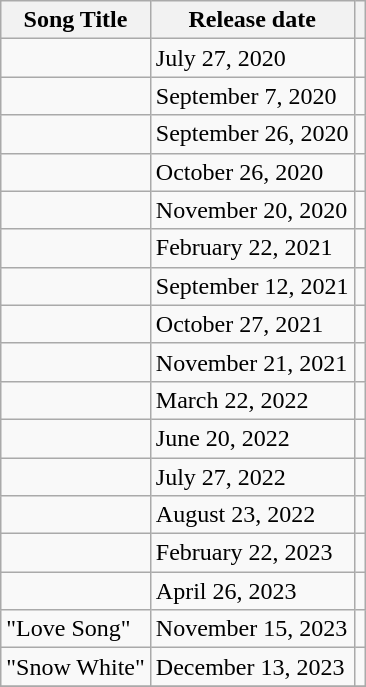<table class="wikitable">
<tr>
<th>Song Title</th>
<th>Release date</th>
<th></th>
</tr>
<tr>
<td></td>
<td>July 27, 2020</td>
<td></td>
</tr>
<tr>
<td></td>
<td>September 7, 2020</td>
<td></td>
</tr>
<tr>
<td></td>
<td>September 26, 2020</td>
<td></td>
</tr>
<tr>
<td></td>
<td>October 26, 2020</td>
<td></td>
</tr>
<tr>
<td></td>
<td>November 20, 2020</td>
<td></td>
</tr>
<tr>
<td></td>
<td>February 22, 2021</td>
<td></td>
</tr>
<tr>
<td></td>
<td>September 12, 2021</td>
<td></td>
</tr>
<tr>
<td></td>
<td>October 27, 2021</td>
<td></td>
</tr>
<tr>
<td></td>
<td>November 21, 2021</td>
<td></td>
</tr>
<tr>
<td></td>
<td>March 22, 2022</td>
<td></td>
</tr>
<tr>
<td></td>
<td>June 20, 2022</td>
<td></td>
</tr>
<tr>
<td></td>
<td>July 27, 2022</td>
<td></td>
</tr>
<tr>
<td></td>
<td>August 23, 2022</td>
<td></td>
</tr>
<tr>
<td></td>
<td>February 22, 2023</td>
<td></td>
</tr>
<tr>
<td></td>
<td>April 26, 2023</td>
<td></td>
</tr>
<tr>
<td>"Love Song"</td>
<td>November 15, 2023</td>
<td></td>
</tr>
<tr>
<td>"Snow White"</td>
<td>December 13, 2023</td>
<td></td>
</tr>
<tr>
</tr>
</table>
